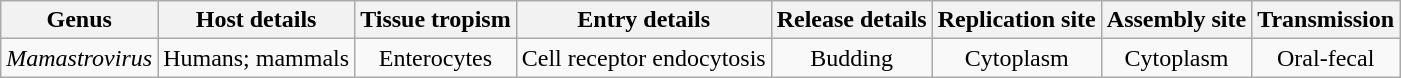<table class="wikitable sortable" style="text-align:center">
<tr>
<th>Genus</th>
<th>Host details</th>
<th>Tissue tropism</th>
<th>Entry details</th>
<th>Release details</th>
<th>Replication site</th>
<th>Assembly site</th>
<th>Transmission</th>
</tr>
<tr>
<td><em>Mamastrovirus</em></td>
<td>Humans; mammals</td>
<td>Enterocytes</td>
<td>Cell receptor endocytosis</td>
<td>Budding</td>
<td>Cytoplasm</td>
<td>Cytoplasm</td>
<td>Oral-fecal</td>
</tr>
</table>
